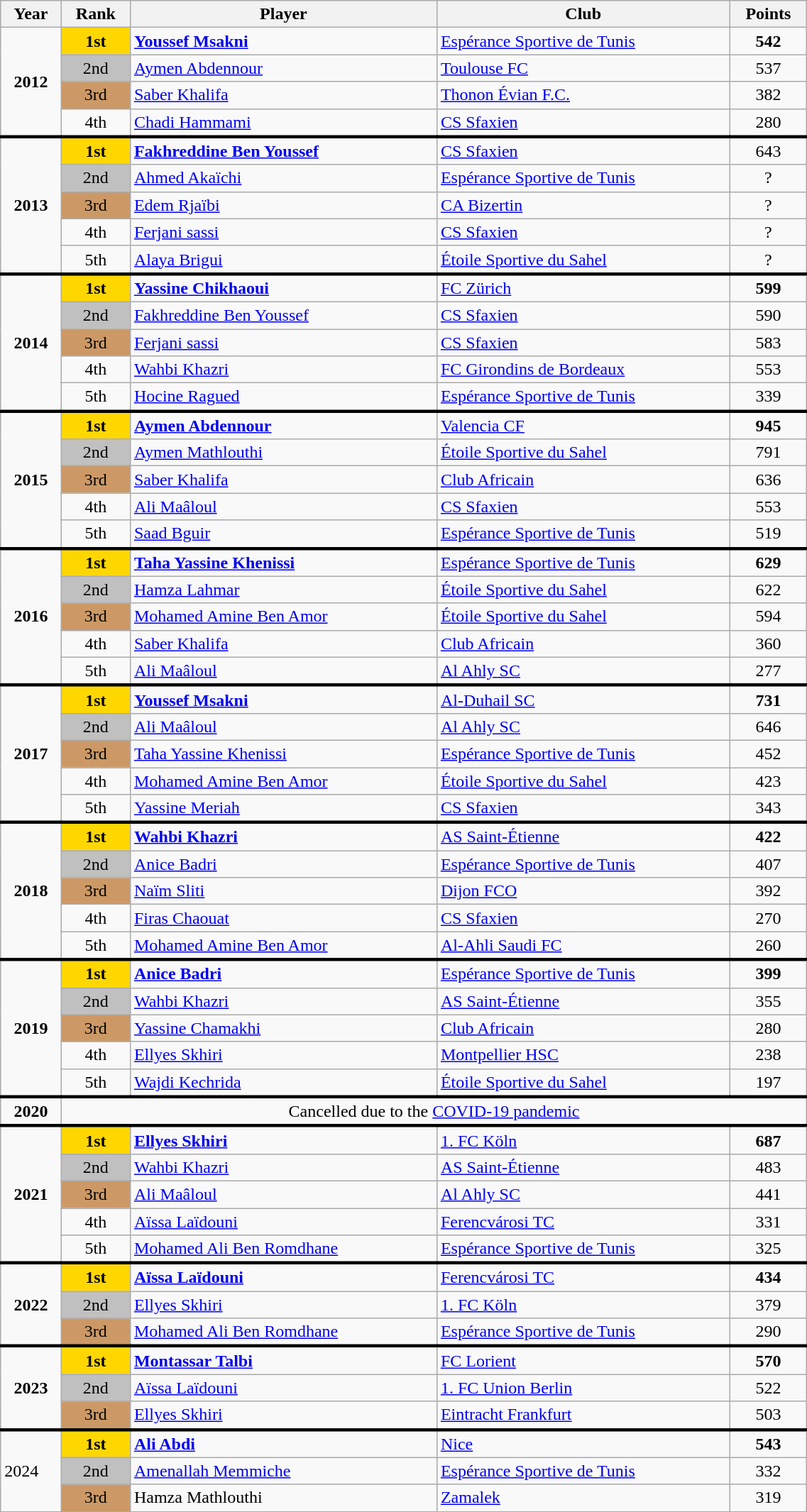<table class="wikitable" style="text-align: left; width:60%">
<tr>
<th>Year</th>
<th>Rank</th>
<th>Player</th>
<th>Club</th>
<th>Points</th>
</tr>
<tr>
<td rowspan="4" align="center"><strong>2012</strong><br></td>
<td align="center"scope="col" style="background-color: gold"><strong>1st</strong></td>
<td><strong><a href='#'>Youssef Msakni</a></strong></td>
<td> <a href='#'>Espérance Sportive de Tunis</a></td>
<td align="center"><strong>542</strong></td>
</tr>
<tr>
<td align="center"scope="col" style="background-color: silver">2nd</td>
<td><a href='#'>Aymen Abdennour</a></td>
<td> <a href='#'>Toulouse FC</a></td>
<td align="center">537</td>
</tr>
<tr>
<td align="center"scope="col" style="background-color: #cc9966">3rd</td>
<td><a href='#'>Saber Khalifa</a></td>
<td> <a href='#'>Thonon Évian F.C.</a></td>
<td align="center">382</td>
</tr>
<tr>
<td align="center">4th</td>
<td><a href='#'>Chadi Hammami</a></td>
<td> <a href='#'>CS Sfaxien</a></td>
<td align="center">280</td>
</tr>
<tr style="border-top:3px solid black">
<td rowspan="5" align="center"><strong>2013</strong><br></td>
<td align="center"scope=col style="background-color: gold"><strong>1st</strong></td>
<td><strong><a href='#'>Fakhreddine Ben Youssef</a></strong></td>
<td> <a href='#'>CS Sfaxien</a></td>
<td align="center">643</td>
</tr>
<tr>
<td align="center"scope=col style="background-color: silver">2nd</td>
<td><a href='#'>Ahmed Akaïchi</a></td>
<td> <a href='#'>Espérance Sportive de Tunis</a></td>
<td align="center">?</td>
</tr>
<tr>
<td align="center"scope=col style="background-color: #cc9966">3rd</td>
<td><a href='#'>Edem Rjaïbi</a></td>
<td> <a href='#'>CA Bizertin</a></td>
<td align="center">?</td>
</tr>
<tr>
<td align="center">4th</td>
<td><a href='#'>Ferjani sassi</a></td>
<td> <a href='#'>CS Sfaxien</a></td>
<td align="center">?</td>
</tr>
<tr>
<td align="center">5th</td>
<td><a href='#'>Alaya Brigui</a></td>
<td> <a href='#'>Étoile Sportive du Sahel</a></td>
<td align="center">?</td>
</tr>
<tr style="border-top:3px solid black">
<td rowspan="5" align="center"><strong>2014</strong><br></td>
<td align="center"scope=col style="background-color: gold"><strong>1st</strong></td>
<td><strong><a href='#'>Yassine Chikhaoui</a></strong></td>
<td> <a href='#'>FC Zürich</a></td>
<td align="center"><strong>599</strong></td>
</tr>
<tr>
<td align="center"scope=col style="background-color: silver">2nd</td>
<td><a href='#'>Fakhreddine Ben Youssef</a></td>
<td> <a href='#'>CS Sfaxien</a></td>
<td align="center">590</td>
</tr>
<tr>
<td align="center"scope=col style="background-color: #cc9966">3rd</td>
<td><a href='#'>Ferjani sassi</a></td>
<td> <a href='#'>CS Sfaxien</a></td>
<td align="center">583</td>
</tr>
<tr>
<td align="center">4th</td>
<td><a href='#'>Wahbi Khazri</a></td>
<td> <a href='#'>FC Girondins de Bordeaux</a></td>
<td align="center">553</td>
</tr>
<tr>
<td align="center">5th</td>
<td><a href='#'>Hocine Ragued</a></td>
<td> <a href='#'>Espérance Sportive de Tunis</a></td>
<td align="center">339</td>
</tr>
<tr style="border-top:3px solid black">
<td rowspan="5" align="center"><strong>2015</strong><br></td>
<td align="center"scope=col style="background-color: gold"><strong>1st</strong></td>
<td><strong><a href='#'>Aymen Abdennour</a></strong></td>
<td> <a href='#'>Valencia CF</a></td>
<td align="center"><strong>945</strong></td>
</tr>
<tr>
<td align="center"scope=col style="background-color: silver">2nd</td>
<td><a href='#'>Aymen Mathlouthi</a></td>
<td> <a href='#'>Étoile Sportive du Sahel</a></td>
<td align="center">791</td>
</tr>
<tr>
<td align="center"scope=col style="background-color: #cc9966">3rd</td>
<td><a href='#'>Saber Khalifa</a></td>
<td> <a href='#'>Club Africain</a></td>
<td align="center">636</td>
</tr>
<tr>
<td align="center">4th</td>
<td><a href='#'>Ali Maâloul</a></td>
<td> <a href='#'>CS Sfaxien</a></td>
<td align="center">553</td>
</tr>
<tr>
<td align="center">5th</td>
<td><a href='#'>Saad Bguir</a></td>
<td> <a href='#'>Espérance Sportive de Tunis</a></td>
<td align="center">519</td>
</tr>
<tr style="border-top:3px solid black">
<td rowspan="5" align="center"><strong>2016</strong><br></td>
<td align="center"scope=col style="background-color: gold"><strong>1st</strong></td>
<td><strong><a href='#'>Taha Yassine Khenissi</a></strong></td>
<td> <a href='#'>Espérance Sportive de Tunis</a></td>
<td align="center"><strong>629</strong></td>
</tr>
<tr>
<td align="center"scope=col style="background-color: silver">2nd</td>
<td><a href='#'>Hamza Lahmar</a></td>
<td> <a href='#'>Étoile Sportive du Sahel</a></td>
<td align="center">622</td>
</tr>
<tr>
<td align="center"scope=col style="background-color: #cc9966">3rd</td>
<td><a href='#'>Mohamed Amine Ben Amor</a></td>
<td> <a href='#'>Étoile Sportive du Sahel</a></td>
<td align="center">594</td>
</tr>
<tr>
<td align="center">4th</td>
<td><a href='#'>Saber Khalifa</a></td>
<td> <a href='#'>Club Africain</a></td>
<td align="center">360</td>
</tr>
<tr>
<td align="center">5th</td>
<td><a href='#'>Ali Maâloul</a></td>
<td> <a href='#'>Al Ahly SC</a></td>
<td align="center">277</td>
</tr>
<tr style="border-top:3px solid black">
<td rowspan="5" align="center"><strong>2017</strong><br></td>
<td align="center"scope=col style="background-color: gold"><strong>1st</strong></td>
<td><strong><a href='#'>Youssef Msakni</a></strong></td>
<td> <a href='#'>Al-Duhail SC</a></td>
<td align="center"><strong>731</strong></td>
</tr>
<tr>
<td align="center"scope=col style="background-color: silver">2nd</td>
<td><a href='#'>Ali Maâloul</a></td>
<td> <a href='#'>Al Ahly SC</a></td>
<td align="center">646</td>
</tr>
<tr>
<td align="center"scope=col style="background-color: #cc9966">3rd</td>
<td><a href='#'>Taha Yassine Khenissi</a></td>
<td> <a href='#'>Espérance Sportive de Tunis</a></td>
<td align="center">452</td>
</tr>
<tr>
<td align="center">4th</td>
<td><a href='#'>Mohamed Amine Ben Amor</a></td>
<td> <a href='#'>Étoile Sportive du Sahel</a></td>
<td align="center">423</td>
</tr>
<tr>
<td align="center">5th</td>
<td><a href='#'>Yassine Meriah</a></td>
<td> <a href='#'>CS Sfaxien</a></td>
<td align="center">343</td>
</tr>
<tr style="border-top:3px solid black">
<td rowspan="5" align="center"><strong>2018</strong><br></td>
<td align="center"scope=col style="background-color: gold"><strong>1st</strong></td>
<td><strong><a href='#'>Wahbi Khazri</a></strong></td>
<td> <a href='#'>AS Saint-Étienne</a></td>
<td align="center"><strong>422</strong></td>
</tr>
<tr>
<td align="center"scope=col style="background-color: silver">2nd</td>
<td><a href='#'>Anice Badri</a></td>
<td> <a href='#'>Espérance Sportive de Tunis</a></td>
<td align="center">407</td>
</tr>
<tr>
<td align="center"scope=col style="background-color: #cc9966">3rd</td>
<td><a href='#'>Naïm Sliti</a></td>
<td> <a href='#'>Dijon FCO</a></td>
<td align="center">392</td>
</tr>
<tr>
<td align="center">4th</td>
<td><a href='#'>Firas Chaouat</a></td>
<td> <a href='#'>CS Sfaxien</a></td>
<td align="center">270</td>
</tr>
<tr>
<td align="center">5th</td>
<td><a href='#'>Mohamed Amine Ben Amor</a></td>
<td> <a href='#'>Al-Ahli Saudi FC</a></td>
<td align="center">260</td>
</tr>
<tr style="border-top:3px solid black">
<td rowspan="5" align="center"><strong>2019</strong><br></td>
<td align="center"scope=col style="background-color: gold"><strong>1st</strong></td>
<td><strong><a href='#'>Anice Badri</a></strong></td>
<td> <a href='#'>Espérance Sportive de Tunis</a></td>
<td align="center"><strong>399</strong></td>
</tr>
<tr>
<td align="center"scope=col style="background-color: silver">2nd</td>
<td><a href='#'>Wahbi Khazri</a></td>
<td> <a href='#'>AS Saint-Étienne</a></td>
<td align="center">355</td>
</tr>
<tr>
<td align="center"scope=col style="background-color: #cc9966">3rd</td>
<td><a href='#'>Yassine Chamakhi</a></td>
<td> <a href='#'>Club Africain</a></td>
<td align="center">280</td>
</tr>
<tr>
<td align="center">4th</td>
<td><a href='#'>Ellyes Skhiri</a></td>
<td> <a href='#'>Montpellier HSC</a></td>
<td align="center">238</td>
</tr>
<tr>
<td align="center">5th</td>
<td><a href='#'>Wajdi Kechrida</a></td>
<td> <a href='#'>Étoile Sportive du Sahel</a></td>
<td align="center">197</td>
</tr>
<tr style="border-top:3px solid black">
<td align="center"><strong>2020</strong></td>
<td colspan="4"  align="center">Cancelled due to the <a href='#'>COVID-19 pandemic</a></td>
</tr>
<tr style="border-top:3px solid black">
<td rowspan="5" align="center"><strong>2021</strong></td>
<td align="center"scope=col style="background-color: gold"><strong>1st</strong></td>
<td><strong><a href='#'>Ellyes Skhiri</a></strong></td>
<td> <a href='#'>1. FC Köln</a></td>
<td align="center"><strong>687</strong></td>
</tr>
<tr>
<td align="center"scope=col style="background-color: silver">2nd</td>
<td><a href='#'>Wahbi Khazri</a></td>
<td> <a href='#'>AS Saint-Étienne</a></td>
<td align="center">483</td>
</tr>
<tr>
<td align="center"scope=col style="background-color: #cc9966">3rd</td>
<td><a href='#'>Ali Maâloul</a></td>
<td> <a href='#'>Al Ahly SC</a></td>
<td align="center">441</td>
</tr>
<tr>
<td align="center">4th</td>
<td><a href='#'>Aïssa Laïdouni</a></td>
<td> <a href='#'>Ferencvárosi TC</a></td>
<td align="center">331</td>
</tr>
<tr>
<td align="center">5th</td>
<td><a href='#'>Mohamed Ali Ben Romdhane</a></td>
<td> <a href='#'>Espérance Sportive de Tunis</a></td>
<td align="center">325</td>
</tr>
<tr style="border-top:3px solid black">
<td rowspan="3"align="center"><strong>2022</strong></td>
<td align="center"scope=col style="background-color: gold"><strong>1st</strong></td>
<td><strong><a href='#'>Aïssa Laïdouni</a></strong></td>
<td> <a href='#'>Ferencvárosi TC</a></td>
<td align="center"><strong>434</strong></td>
</tr>
<tr>
<td align="center"scope=col style="background-color: silver">2nd</td>
<td><a href='#'>Ellyes Skhiri</a></td>
<td> <a href='#'>1. FC Köln</a></td>
<td align="center">379</td>
</tr>
<tr>
<td align="center"scope=col style="background-color: #cc9966">3rd</td>
<td><a href='#'>Mohamed Ali Ben Romdhane</a></td>
<td> <a href='#'>Espérance Sportive de Tunis</a></td>
<td align="center">290</td>
</tr>
<tr style="border-top:3px solid black">
<td rowspan="3" align="center"><strong>2023</strong></td>
<td align="center" scope="col" style="background-color: gold"><strong>1st</strong></td>
<td><strong><a href='#'>Montassar Talbi</a></strong></td>
<td> <a href='#'>FC Lorient</a></td>
<td align="center"><strong>570</strong></td>
</tr>
<tr>
<td align="center" scope="col" style="background-color: silver">2nd</td>
<td><a href='#'>Aïssa Laïdouni</a></td>
<td> <a href='#'>1. FC Union Berlin</a></td>
<td align="center">522</td>
</tr>
<tr>
<td align="center" scope="col" style="background-color: #cc9966">3rd</td>
<td><a href='#'>Ellyes Skhiri</a></td>
<td> <a href='#'>Eintracht Frankfurt</a></td>
<td align="center">503</td>
</tr>
<tr style="border-top:3px solid black">
<td rowspan="3">2024</td>
<td align="center" scope="col" style="background-color: gold"><strong>1st</strong></td>
<td><strong><a href='#'>Ali Abdi</a></strong></td>
<td> <a href='#'>Nice</a></td>
<td align="center"><strong>543</strong></td>
</tr>
<tr>
<td align="center" scope="col" style="background-color: silver">2nd</td>
<td><a href='#'>Amenallah Memmiche</a></td>
<td> <a href='#'>Espérance Sportive de Tunis</a></td>
<td align="center">332</td>
</tr>
<tr>
<td align="center" scope="col" style="background-color: #cc9966">3rd</td>
<td>Hamza Mathlouthi</td>
<td> <a href='#'>Zamalek</a></td>
<td align="center">319</td>
</tr>
</table>
